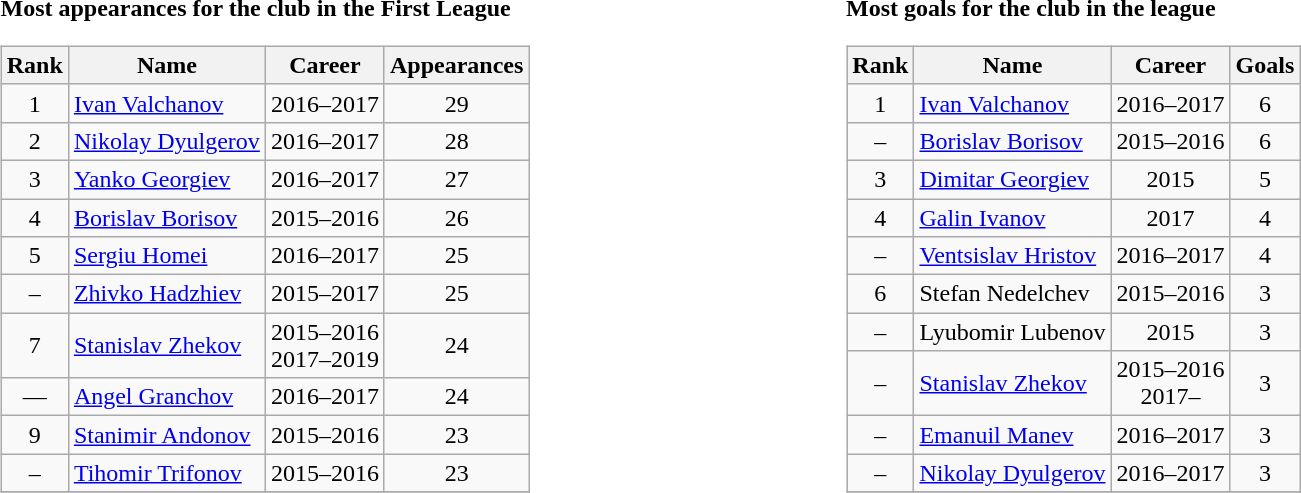<table>
<tr>
<td valign="top" width=33%><br><strong>Most appearances for the club in the First League</strong><table class="wikitable" style="text-align: center;">
<tr>
<th>Rank</th>
<th>Name</th>
<th>Career</th>
<th>Appearances</th>
</tr>
<tr>
<td>1</td>
<td style="text-align:left"> <a href='#'>Ivan Valchanov</a></td>
<td>2016–2017</td>
<td>29</td>
</tr>
<tr>
<td>2</td>
<td style="text-align:left"> <a href='#'>Nikolay Dyulgerov</a></td>
<td>2016–2017</td>
<td>28</td>
</tr>
<tr>
<td>3</td>
<td style="text-align:left"> <a href='#'>Yanko Georgiev</a></td>
<td>2016–2017</td>
<td>27</td>
</tr>
<tr>
<td>4</td>
<td style="text-align:left"> <a href='#'>Borislav Borisov</a></td>
<td>2015–2016</td>
<td>26</td>
</tr>
<tr>
<td>5</td>
<td style="text-align:left"> <a href='#'>Sergiu Homei</a></td>
<td>2016–2017</td>
<td>25</td>
</tr>
<tr>
<td>–</td>
<td style="text-align:left"> <a href='#'>Zhivko Hadzhiev</a></td>
<td>2015–2017</td>
<td>25</td>
</tr>
<tr>
<td>7</td>
<td style="text-align:left"> <a href='#'>Stanislav Zhekov</a></td>
<td>2015–2016<br>2017–2019</td>
<td>24</td>
</tr>
<tr>
<td>—</td>
<td style="text-align:left"> <a href='#'>Angel Granchov</a></td>
<td>2016–2017</td>
<td>24</td>
</tr>
<tr>
<td>9</td>
<td style="text-align:left"> <a href='#'>Stanimir Andonov</a></td>
<td>2015–2016</td>
<td>23</td>
</tr>
<tr>
<td>–</td>
<td style="text-align:left"> <a href='#'>Tihomir Trifonov</a></td>
<td>2015–2016</td>
<td>23</td>
</tr>
<tr>
</tr>
</table>
</td>
<td valign="top" width=33%><br><strong>Most goals for the club in the league</strong><table class="wikitable" style="text-align: center;">
<tr>
<th>Rank</th>
<th>Name</th>
<th>Career</th>
<th>Goals</th>
</tr>
<tr>
<td>1</td>
<td style="text-align:left"> <a href='#'>Ivan Valchanov</a></td>
<td>2016–2017</td>
<td>6</td>
</tr>
<tr>
<td>–</td>
<td style="text-align:left"> <a href='#'>Borislav Borisov</a></td>
<td>2015–2016</td>
<td>6</td>
</tr>
<tr>
<td>3</td>
<td style="text-align:left"> <a href='#'>Dimitar Georgiev</a></td>
<td>2015</td>
<td>5</td>
</tr>
<tr>
<td>4</td>
<td style="text-align:left"> <a href='#'>Galin Ivanov</a></td>
<td>2017</td>
<td>4</td>
</tr>
<tr>
<td>–</td>
<td style="text-align:left"> <a href='#'>Ventsislav Hristov</a></td>
<td>2016–2017</td>
<td>4</td>
</tr>
<tr>
<td>6</td>
<td style="text-align:left"> Stefan Nedelchev</td>
<td>2015–2016</td>
<td>3</td>
</tr>
<tr>
<td>–</td>
<td style="text-align:left"> Lyubomir Lubenov</td>
<td>2015</td>
<td>3</td>
</tr>
<tr>
<td>–</td>
<td style="text-align:left"> <a href='#'>Stanislav Zhekov</a></td>
<td>2015–2016<br>2017–</td>
<td>3</td>
</tr>
<tr>
<td>–</td>
<td style="text-align:left"> <a href='#'>Emanuil Manev</a></td>
<td>2016–2017</td>
<td>3</td>
</tr>
<tr>
<td>–</td>
<td style="text-align:left"> <a href='#'>Nikolay Dyulgerov</a></td>
<td>2016–2017</td>
<td>3</td>
</tr>
<tr>
</tr>
</table>
</td>
</tr>
</table>
